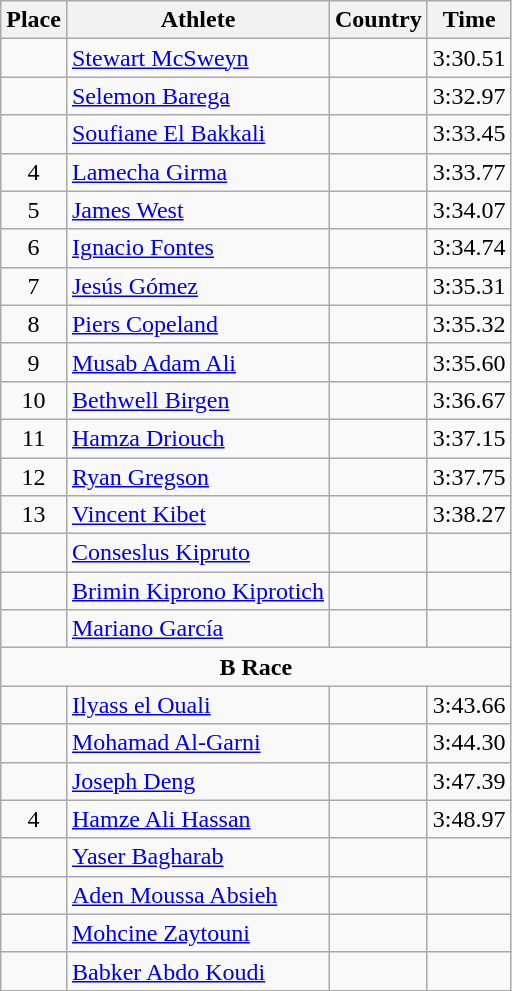<table class="wikitable mw-datatable sortable">
<tr>
<th>Place</th>
<th>Athlete</th>
<th>Country</th>
<th>Time</th>
</tr>
<tr>
<td align=center></td>
<td><a href='#'>Stewart McSweyn</a></td>
<td></td>
<td>3:30.51 <strong></strong></td>
</tr>
<tr>
<td align=center></td>
<td><a href='#'>Selemon Barega</a></td>
<td></td>
<td>3:32.97 </td>
</tr>
<tr>
<td align=center></td>
<td><a href='#'>Soufiane El Bakkali</a></td>
<td></td>
<td>3:33.45 </td>
</tr>
<tr>
<td align=center>4</td>
<td><a href='#'>Lamecha Girma</a></td>
<td></td>
<td>3:33.77 </td>
</tr>
<tr>
<td align=center>5</td>
<td><a href='#'>James West</a></td>
<td></td>
<td>3:34.07 </td>
</tr>
<tr>
<td align=center>6</td>
<td><a href='#'>Ignacio Fontes</a></td>
<td></td>
<td>3:34.74</td>
</tr>
<tr>
<td align=center>7</td>
<td><a href='#'>Jesús Gómez</a></td>
<td></td>
<td>3:35.31</td>
</tr>
<tr>
<td align=center>8</td>
<td><a href='#'>Piers Copeland</a></td>
<td></td>
<td>3:35.32 </td>
</tr>
<tr>
<td align=center>9</td>
<td><a href='#'>Musab Adam Ali</a></td>
<td></td>
<td>3:35.60 </td>
</tr>
<tr>
<td align=center>10</td>
<td><a href='#'>Bethwell Birgen</a></td>
<td></td>
<td>3:36.67</td>
</tr>
<tr>
<td align=center>11</td>
<td><a href='#'>Hamza Driouch</a></td>
<td></td>
<td>3:37.15</td>
</tr>
<tr>
<td align=center>12</td>
<td><a href='#'>Ryan Gregson</a></td>
<td></td>
<td>3:37.75</td>
</tr>
<tr>
<td align=center>13</td>
<td><a href='#'>Vincent Kibet</a></td>
<td></td>
<td>3:38.27</td>
</tr>
<tr>
<td align=center></td>
<td><a href='#'>Conseslus Kipruto</a></td>
<td></td>
<td></td>
</tr>
<tr>
<td align=center></td>
<td><a href='#'>Brimin Kiprono Kiprotich</a></td>
<td></td>
<td></td>
</tr>
<tr>
<td align=center></td>
<td><a href='#'>Mariano García</a></td>
<td></td>
<td></td>
</tr>
<tr>
<td colspan=4 align=center><strong>B Race</strong></td>
</tr>
<tr>
<td align=center></td>
<td><a href='#'>Ilyass el Ouali</a></td>
<td></td>
<td>3:43.66</td>
</tr>
<tr>
<td align=center></td>
<td><a href='#'>Mohamad Al-Garni</a></td>
<td></td>
<td>3:44.30</td>
</tr>
<tr>
<td align=center></td>
<td><a href='#'>Joseph Deng</a></td>
<td></td>
<td>3:47.39</td>
</tr>
<tr>
<td align=center>4</td>
<td><a href='#'>Hamze Ali Hassan</a></td>
<td></td>
<td>3:48.97</td>
</tr>
<tr>
<td align=center></td>
<td><a href='#'>Yaser Bagharab</a></td>
<td></td>
<td></td>
</tr>
<tr>
<td align=center></td>
<td><a href='#'>Aden Moussa Absieh</a></td>
<td></td>
<td></td>
</tr>
<tr>
<td align=center></td>
<td><a href='#'>Mohcine Zaytouni</a></td>
<td></td>
<td></td>
</tr>
<tr>
<td align=center></td>
<td><a href='#'>Babker Abdo Koudi</a></td>
<td></td>
<td></td>
</tr>
</table>
